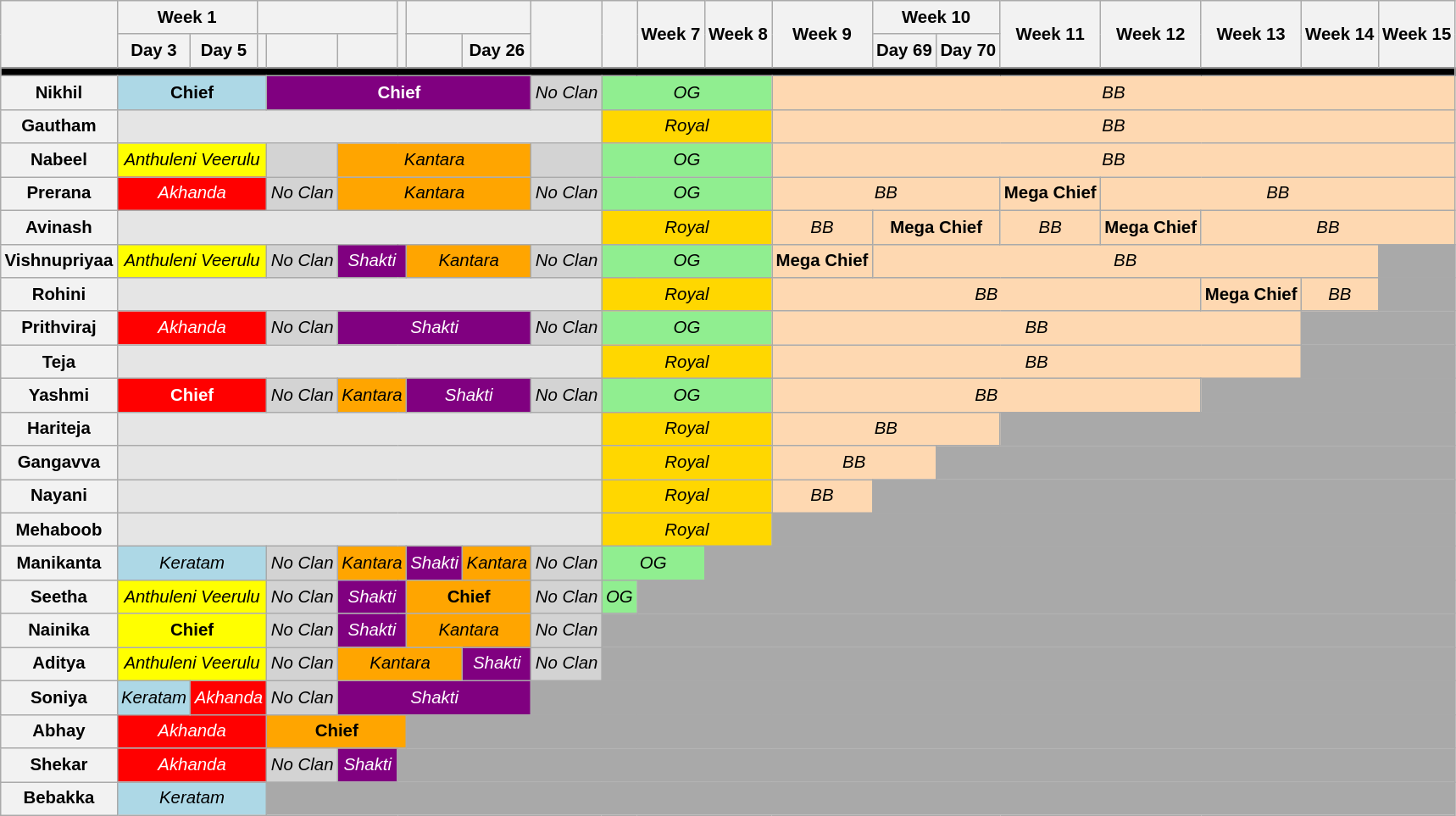<table class="wikitable" style="text-align:center; font-size:85%; font-family: sans-serif; line-height:20px;">
<tr>
<th rowspan="2"></th>
<th colspan="2">Week 1</th>
<th colspan="3"></th>
<th rowspan="2"></th>
<th colspan="2"></th>
<th rowspan="2"></th>
<th rowspan="2"></th>
<th rowspan="2">Week 7</th>
<th rowspan="2">Week 8</th>
<th rowspan="2">Week 9</th>
<th colspan="2">Week 10</th>
<th rowspan="2">Week 11</th>
<th rowspan="2">Week 12</th>
<th rowspan="2">Week 13</th>
<th rowspan="2">Week 14</th>
<th rowspan="2">Week 15</th>
</tr>
<tr>
<th>Day 3</th>
<th>Day 5</th>
<th></th>
<th></th>
<th></th>
<th></th>
<th>Day 26</th>
<th>Day 69</th>
<th>Day 70</th>
</tr>
<tr>
<th colspan="21" style="background:#000;"></th>
</tr>
<tr>
<th>Nikhil</th>
<td colspan="3" style="background:lightblue"><strong>Chief</strong></td>
<td colspan="5" style="background:purple; color:white"><strong>Chief</strong></td>
<td style="background:lightgrey;"><em>No Clan</em></td>
<td colspan="3" style="background:lightgreen"><em>OG</em></td>
<td colspan="8" style="background:#FED8B1"><em>BB</em></td>
</tr>
<tr>
<th>Gautham</th>
<td colspan="9" style="background:#E5E5E5"></td>
<td colspan="3" style="background:gold"><em>Royal</em></td>
<td colspan="8" style="background:#FED8B1"><em>BB</em></td>
</tr>
<tr>
<th>Nabeel</th>
<td colspan="3" style="background:yellow"><em>Anthuleni Veerulu</em></td>
<td style="background:lightgrey;"></td>
<td colspan="4" style="background:orange"><em>Kantara</em></td>
<td style="background:lightgrey;"></td>
<td colspan="3" style="background:lightgreen;"><em>OG</em></td>
<td colspan="8" style="background:#FED8B1"><em>BB</em></td>
</tr>
<tr>
<th>Prerana</th>
<td colspan="3" style="background:red; color:white "><em>Akhanda</em></td>
<td style="background:lightgrey;"><em>No Clan</em></td>
<td colspan="4" style="background:orange"><em>Kantara</em></td>
<td style="background:lightgrey;"><em>No Clan</em></td>
<td colspan="3" style="background:lightgreen"><em>OG</em></td>
<td colspan="3" style="background:#FED8B1"><em>BB</em></td>
<td style="background:#FED8B1"><strong>Mega Chief</strong></td>
<td colspan="4" style="background:#FED8B1"><em>BB</em></td>
</tr>
<tr>
<th>Avinash</th>
<td colspan="9" style="background:#E5E5E5"></td>
<td colspan="3" style="background:gold"><em>Royal</em></td>
<td style="background:#FED8B1"><em>BB</em></td>
<td colspan="2" style="background:#FED8B1"><strong>Mega Chief</strong></td>
<td style="background:#FED8B1"><em>BB</em></td>
<td style="background:#FED8B1"><strong>Mega Chief</strong></td>
<td colspan="3" style="background:#FED8B1"><em>BB</em></td>
</tr>
<tr>
<th>Vishnupriyaa</th>
<td colspan="3" style="background:yellow"><em>Anthuleni Veerulu</em></td>
<td style="background:lightgrey;"><em>No Clan</em></td>
<td colspan="2" style="background:purple; color:white"><em>Shakti</em></td>
<td colspan="2" style="background:orange"><em>Kantara</em></td>
<td style="background:lightgrey;"><em>No Clan</em></td>
<td colspan="3" style="background:lightgreen"><em>OG</em></td>
<td style="background:#FED8B1"><strong>Mega Chief</strong></td>
<td colspan="6" style="background:#FED8B1"><em>BB</em></td>
<td style="background: darkgrey;"></td>
</tr>
<tr>
<th>Rohini</th>
<td colspan="9" style="background:#E5E5E5"></td>
<td colspan="3" style="background:gold"><em>Royal</em></td>
<td colspan="5" style="background:#FED8B1"><em>BB</em></td>
<td style="background:#FED8B1"><strong>Mega Chief</strong></td>
<td style="background:#FED8B1"><em>BB</em></td>
<td style="background: darkgrey;"></td>
</tr>
<tr>
<th>Prithviraj</th>
<td colspan="3" style="background:red; color:white "><em>Akhanda</em></td>
<td style="background:lightgrey;"><em>No Clan</em></td>
<td colspan="4" style="background:purple; color:white"><em>Shakti</em></td>
<td style="background:lightgrey;"><em>No Clan</em></td>
<td colspan="3" style="background:lightgreen"><em>OG</em></td>
<td colspan="6" style="background:#FED8B1"><em>BB</em></td>
<td colspan="2" style="background: darkgrey;"></td>
</tr>
<tr>
<th>Teja</th>
<td colspan="9" style="background:#E5E5E5;"></td>
<td colspan="3" style="background:gold"><em>Royal</em></td>
<td colspan="6" style="background:#FED8B1"><em>BB</em></td>
<td colspan="2" style="background: darkgrey;"></td>
</tr>
<tr>
<th>Yashmi</th>
<td colspan="3" style="background:red; color:white "><strong>Chief</strong></td>
<td style="background:lightgrey;"><em>No Clan</em></td>
<td colspan="2" style="background:orange"><em>Kantara</em></td>
<td colspan="2" style="background:purple; color:white"><em>Shakti</em></td>
<td style="background:lightgrey;"><em>No Clan</em></td>
<td colspan="3" style="background:lightgreen"><em>OG</em></td>
<td colspan="5" style="background:#FED8B1"><em>BB</em></td>
<td colspan="3" style="background: darkgrey;"></td>
</tr>
<tr>
<th>Hariteja</th>
<td colspan="9" style="background:#E5E5E5"></td>
<td colspan="3" style="background:gold"><em>Royal</em></td>
<td colspan="3" style="background:#FED8B1"><em>BB</em></td>
<td colspan="5" style="background: darkgrey;"></td>
</tr>
<tr>
<th>Gangavva</th>
<td colspan="9" style="background:#E5E5E5"></td>
<td colspan="3" style="background:gold"><em>Royal</em></td>
<td colspan="2" style="background:#FED8B1"><em>BB</em></td>
<td colspan="6" style="background: darkgrey;"></td>
</tr>
<tr>
<th>Nayani</th>
<td colspan="9" style="background:#E5E5E5"></td>
<td colspan="3" style="background:gold"><em>Royal</em></td>
<td style="background:#FED8B1"><em>BB</em></td>
<td colspan="7" style="background: darkgrey;"></td>
</tr>
<tr>
<th>Mehaboob</th>
<td colspan="9" style="background:#E5E5E5"></td>
<td colspan="3" style="background:gold"><em>Royal</em></td>
<td colspan="8" style="background: darkgrey;"></td>
</tr>
<tr>
<th>Manikanta</th>
<td colspan="3" style="background:lightblue"><em>Keratam</em></td>
<td style="background:lightgrey;"><em>No Clan</em></td>
<td colspan="2" style="background:orange"><em>Kantara</em></td>
<td style="background:purple; color:white"><em>Shakti</em></td>
<td style="background:orange"><em>Kantara</em></td>
<td style="background:lightgrey;"><em>No Clan</em></td>
<td colspan="2" style="background:lightgreen"><em>OG</em></td>
<td colspan="9" style="background: darkgrey;"></td>
</tr>
<tr>
<th>Seetha</th>
<td colspan="3" style="background:yellow"><em>Anthuleni Veerulu</em></td>
<td style="background:lightgrey;"><em>No Clan</em></td>
<td colspan="2"style="background:purple; color:white"><em>Shakti</em></td>
<td colspan="2" style="background:orange"><strong>Chief</strong></td>
<td style="background:lightgrey;"><em>No Clan</em></td>
<td style="background:lightgreen"><em>OG</em></td>
<td colspan="10" style="background: darkgrey;"></td>
</tr>
<tr>
<th>Nainika</th>
<td colspan="3" style="background:yellow"><strong>Chief</strong></td>
<td style="background:lightgrey;"><em>No Clan</em></td>
<td colspan="2" style="background:purple; color:white"><em>Shakti</em></td>
<td colspan="2" style="background:orange"><em>Kantara</em></td>
<td style="background:lightgrey;"><em>No Clan</em></td>
<td colspan="11" style="background: darkgrey;"></td>
</tr>
<tr>
<th>Aditya</th>
<td colspan="3" style="background:yellow"><em>Anthuleni Veerulu</em></td>
<td style="background:lightgrey;"><em>No Clan</em></td>
<td colspan="3" style="background:orange"><em>Kantara</em></td>
<td style="background:purple; color:white"><em>Shakti</em></td>
<td style="background:lightgrey;"><em>No Clan</em></td>
<td colspan="11" style="background: darkgrey;"></td>
</tr>
<tr>
<th>Soniya</th>
<td style="background:lightblue"><em>Keratam</em></td>
<td colspan="2" style="background:red; color:white "><em>Akhanda</em></td>
<td style="background:lightgrey;"><em>No Clan</em></td>
<td colspan="4" style="background:purple; color:white"><em>Shakti</em></td>
<td colspan="12" style="background: darkgrey;"></td>
</tr>
<tr>
<th>Abhay</th>
<td colspan="3" style="background:red; color:white "><em>Akhanda</em></td>
<td colspan="3" style="background:orange"><strong>Chief</strong></td>
<td colspan="14" style="background: darkgrey;"></td>
</tr>
<tr>
<th>Shekar</th>
<td colspan="3" style="background:red; color:white "><em>Akhanda</em></td>
<td style="background:lightgrey;"><em>No Clan</em></td>
<td style="background:purple; color:white"><em>Shakti</em></td>
<td colspan="15" style="background:darkgrey;"></td>
</tr>
<tr>
<th>Bebakka</th>
<td colspan="3" style="background:lightblue"><em>Keratam</em></td>
<td colspan="17" style="background: darkgrey;"></td>
</tr>
</table>
